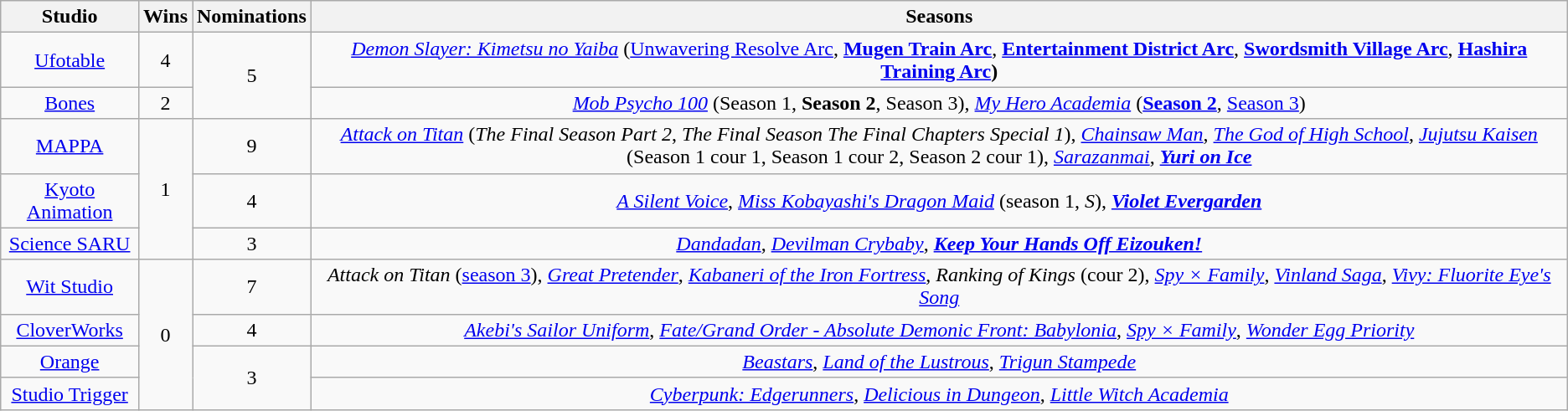<table class="wikitable plainrowheaders sortable" style="text-align:center;">
<tr>
<th>Studio</th>
<th>Wins</th>
<th>Nominations</th>
<th>Seasons</th>
</tr>
<tr>
<td><a href='#'>Ufotable</a></td>
<td>4</td>
<td rowspan="2">5</td>
<td><em><a href='#'>Demon Slayer: Kimetsu no Yaiba</a></em> (<a href='#'>Unwavering Resolve Arc</a>, <strong><a href='#'>Mugen Train Arc</a></strong>, <strong><a href='#'>Entertainment District Arc</a></strong>, <strong><a href='#'>Swordsmith Village Arc</a></strong>, <strong><a href='#'>Hashira Training Arc</a>)</strong></td>
</tr>
<tr>
<td><a href='#'>Bones</a></td>
<td>2</td>
<td><em><a href='#'>Mob Psycho 100</a></em> (Season 1, <strong>Season 2</strong>, Season 3), <em><a href='#'>My Hero Academia</a></em> (<strong><a href='#'>Season 2</a></strong>, <a href='#'>Season 3</a>)</td>
</tr>
<tr>
<td><a href='#'>MAPPA</a></td>
<td rowspan="3">1</td>
<td>9</td>
<td><em><a href='#'>Attack on Titan</a></em> (<em>The Final Season Part 2</em>, <em>The Final Season The Final Chapters Special 1</em>), <em><a href='#'>Chainsaw Man</a></em>, <em><a href='#'>The God of High School</a></em>, <em><a href='#'>Jujutsu Kaisen</a></em> (Season 1 cour 1, Season 1 cour 2, Season 2 cour 1), <em><a href='#'>Sarazanmai</a></em>, <strong><em><a href='#'>Yuri on Ice</a></em></strong></td>
</tr>
<tr>
<td><a href='#'>Kyoto Animation</a></td>
<td>4</td>
<td><em><a href='#'>A Silent Voice</a></em>, <em><a href='#'>Miss Kobayashi's Dragon Maid</a></em> (season 1, <em>S</em>), <em><a href='#'><strong>Violet Evergarden</strong></a></em></td>
</tr>
<tr>
<td><a href='#'>Science SARU</a></td>
<td>3</td>
<td><em><a href='#'>Dandadan</a></em>, <em><a href='#'>Devilman Crybaby</a></em>, <strong><em><a href='#'>Keep Your Hands Off Eizouken!</a></em></strong></td>
</tr>
<tr>
<td><a href='#'>Wit Studio</a></td>
<td rowspan="4">0</td>
<td>7</td>
<td><em>Attack on Titan</em> (<a href='#'>season 3</a>), <em><a href='#'>Great Pretender</a></em>, <em><a href='#'>Kabaneri of the Iron Fortress</a></em>, <em>Ranking of Kings</em> (cour 2), <em><a href='#'>Spy × Family</a></em>, <em><a href='#'>Vinland Saga</a></em>, <em><a href='#'>Vivy: Fluorite Eye's Song</a></em></td>
</tr>
<tr>
<td><a href='#'>CloverWorks</a></td>
<td>4</td>
<td><em><a href='#'>Akebi's Sailor Uniform</a></em>, <em><a href='#'>Fate/Grand Order - Absolute Demonic Front: Babylonia</a></em>, <em><a href='#'>Spy × Family</a></em>, <em><a href='#'>Wonder Egg Priority</a></em></td>
</tr>
<tr>
<td><a href='#'>Orange</a></td>
<td rowspan="2">3</td>
<td><em><a href='#'>Beastars</a></em>, <em><a href='#'>Land of the Lustrous</a></em>, <em><a href='#'>Trigun Stampede</a></em></td>
</tr>
<tr>
<td><a href='#'>Studio Trigger</a></td>
<td><em><a href='#'>Cyberpunk: Edgerunners</a></em>, <em><a href='#'>Delicious in Dungeon</a></em>, <em><a href='#'>Little Witch Academia</a></em></td>
</tr>
</table>
